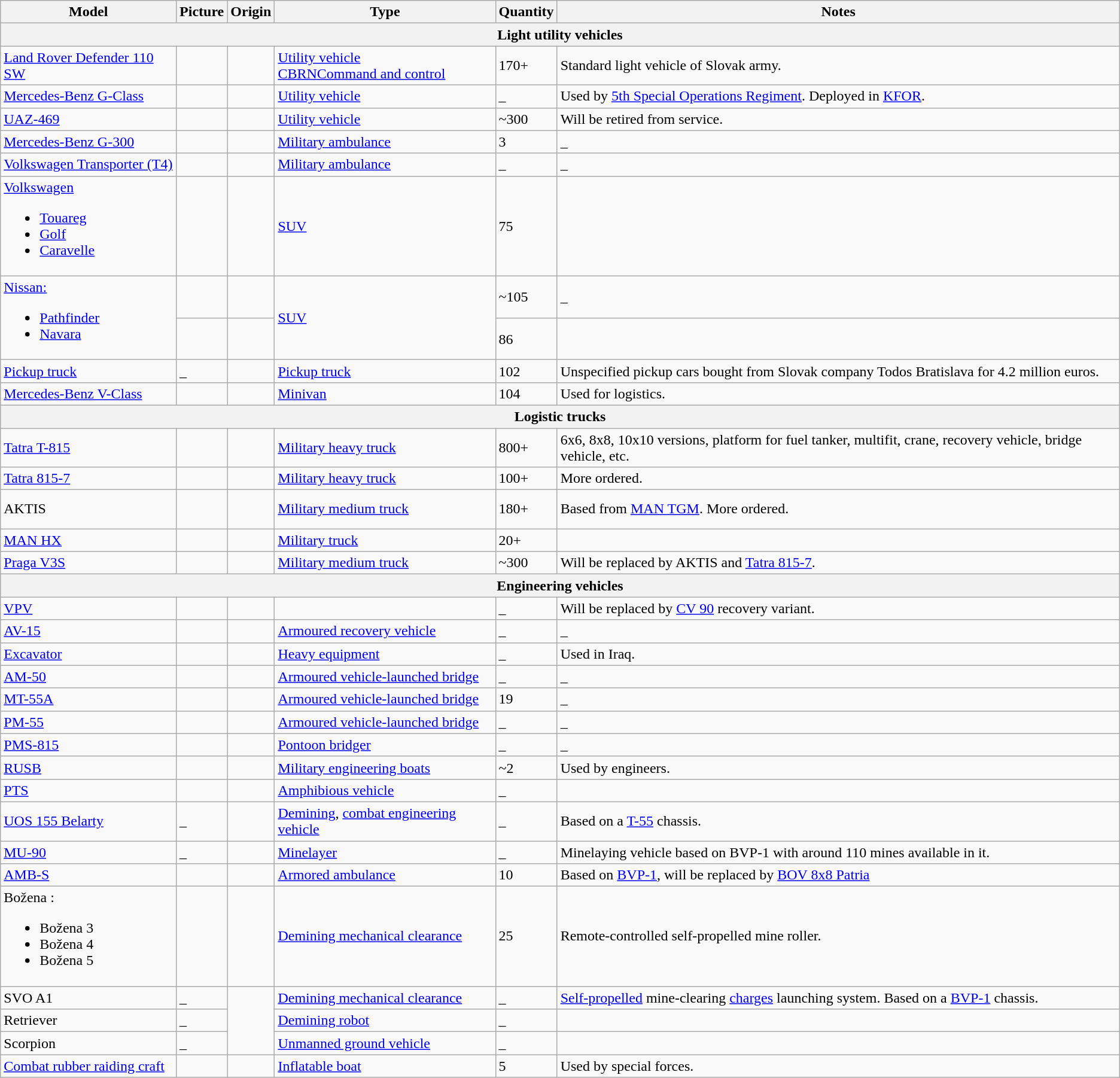<table class="wikitable">
<tr>
<th>Model</th>
<th>Picture</th>
<th>Origin</th>
<th>Type</th>
<th>Quantity</th>
<th>Notes</th>
</tr>
<tr>
<th colspan="6">Light utility vehicles</th>
</tr>
<tr>
<td><a href='#'>Land Rover Defender 110 SW</a></td>
<td></td>
<td><br></td>
<td><a href='#'>Utility vehicle</a><br><a href='#'>CBRN</a><a href='#'>Command and control</a></td>
<td>170+</td>
<td>Standard light vehicle of Slovak army.</td>
</tr>
<tr>
<td><a href='#'>Mercedes-Benz G-Class</a></td>
<td></td>
<td><br></td>
<td><a href='#'>Utility vehicle</a></td>
<td>_</td>
<td>Used by <a href='#'>5th Special Operations Regiment</a>. Deployed in <a href='#'>KFOR</a>.</td>
</tr>
<tr>
<td><a href='#'>UAZ-469</a></td>
<td></td>
<td></td>
<td><a href='#'>Utility vehicle</a></td>
<td>~300</td>
<td>Will be retired from service.</td>
</tr>
<tr>
<td><a href='#'>Mercedes-Benz G-300</a></td>
<td></td>
<td></td>
<td><a href='#'>Military ambulance</a></td>
<td>3</td>
<td>_</td>
</tr>
<tr>
<td><a href='#'>Volkswagen Transporter (T4)</a></td>
<td></td>
<td></td>
<td><a href='#'>Military ambulance</a></td>
<td>_</td>
<td>_</td>
</tr>
<tr>
<td><a href='#'>Volkswagen</a><br><ul><li><a href='#'>Touareg</a></li><li><a href='#'>Golf</a></li><li><a href='#'>Caravelle</a></li></ul></td>
<td></td>
<td></td>
<td><a href='#'>SUV</a></td>
<td>75</td>
<td></td>
</tr>
<tr>
<td rowspan="2"><a href='#'>Nissan:</a><br><ul><li><a href='#'>Pathfinder</a></li><li><a href='#'>Navara</a></li></ul></td>
<td></td>
<td></td>
<td rowspan="2"><a href='#'>SUV</a></td>
<td>~105</td>
<td>_</td>
</tr>
<tr>
<td></td>
<td></td>
<td>86</td>
<td></td>
</tr>
<tr>
<td><a href='#'>Pickup truck</a></td>
<td>_</td>
<td></td>
<td><a href='#'>Pickup truck</a></td>
<td>102</td>
<td>Unspecified pickup cars bought from Slovak company Todos Bratislava for 4.2 million euros.</td>
</tr>
<tr>
<td><a href='#'>Mercedes-Benz V-Class</a></td>
<td></td>
<td></td>
<td><a href='#'>Minivan</a></td>
<td>104</td>
<td>Used for logistics.</td>
</tr>
<tr>
<th colspan="6">Logistic trucks</th>
</tr>
<tr>
<td><a href='#'>Tatra T-815</a></td>
<td></td>
<td></td>
<td><a href='#'>Military heavy truck</a></td>
<td>800+</td>
<td>6x6, 8x8, 10x10 versions, platform for fuel tanker, multifit, crane, recovery vehicle, bridge vehicle, etc.</td>
</tr>
<tr>
<td><a href='#'>Tatra 815-7</a></td>
<td></td>
<td></td>
<td><a href='#'>Military heavy truck</a></td>
<td>100+</td>
<td>More ordered.</td>
</tr>
<tr>
<td>AKTIS</td>
<td></td>
<td> <br> <br></td>
<td><a href='#'>Military medium truck</a></td>
<td>180+</td>
<td>Based from <a href='#'>MAN TGM</a>. More ordered.</td>
</tr>
<tr>
<td><a href='#'>MAN HX</a></td>
<td></td>
<td></td>
<td><a href='#'>Military truck</a></td>
<td>20+</td>
<td></td>
</tr>
<tr>
<td><a href='#'>Praga V3S</a></td>
<td></td>
<td></td>
<td><a href='#'>Military medium truck</a></td>
<td>~300</td>
<td>Will be replaced by AKTIS and <a href='#'>Tatra 815-7</a>.</td>
</tr>
<tr>
<th colspan="6">Engineering vehicles</th>
</tr>
<tr>
<td><a href='#'>VPV</a></td>
<td></td>
<td></td>
<td></td>
<td>_</td>
<td>Will be replaced by <a href='#'>CV 90</a> recovery variant.</td>
</tr>
<tr>
<td><a href='#'>AV-15</a></td>
<td></td>
<td></td>
<td><a href='#'>Armoured recovery vehicle</a></td>
<td>_</td>
<td>_</td>
</tr>
<tr>
<td><a href='#'>Excavator</a></td>
<td></td>
<td></td>
<td><a href='#'>Heavy equipment</a></td>
<td>_</td>
<td>Used in Iraq.</td>
</tr>
<tr>
<td><a href='#'>AM-50</a></td>
<td></td>
<td></td>
<td><a href='#'>Armoured vehicle-launched bridge</a></td>
<td>_</td>
<td>_</td>
</tr>
<tr>
<td><a href='#'>MT-55A</a></td>
<td></td>
<td><br></td>
<td><a href='#'>Armoured vehicle-launched bridge</a></td>
<td>19</td>
<td>_</td>
</tr>
<tr>
<td><a href='#'>PM-55</a></td>
<td></td>
<td></td>
<td><a href='#'>Armoured vehicle-launched bridge</a></td>
<td>_</td>
<td>_</td>
</tr>
<tr>
<td><a href='#'>PMS-815</a></td>
<td></td>
<td></td>
<td><a href='#'>Pontoon bridger</a></td>
<td>_</td>
<td>_</td>
</tr>
<tr>
<td><a href='#'>RUSB</a></td>
<td></td>
<td></td>
<td><a href='#'>Military engineering boats</a></td>
<td>~2</td>
<td>Used by engineers.</td>
</tr>
<tr>
<td><a href='#'>PTS</a></td>
<td></td>
<td></td>
<td><a href='#'>Amphibious vehicle</a></td>
<td>_</td>
<td></td>
</tr>
<tr>
<td><a href='#'>UOS 155 Belarty</a></td>
<td>_</td>
<td></td>
<td><a href='#'>Demining</a>, <a href='#'>combat engineering vehicle</a></td>
<td>_</td>
<td>Based on a <a href='#'>T-55</a> chassis.</td>
</tr>
<tr>
<td><a href='#'>MU-90</a></td>
<td>_</td>
<td></td>
<td><a href='#'>Minelayer</a></td>
<td>_</td>
<td>Minelaying vehicle based on BVP-1 with around 110 mines available in it.</td>
</tr>
<tr>
<td><a href='#'>AMB-S</a></td>
<td></td>
<td></td>
<td><a href='#'>Armored ambulance</a></td>
<td>10</td>
<td>Based on <a href='#'>BVP-1</a>, will be replaced by <a href='#'>BOV 8x8 Patria</a></td>
</tr>
<tr>
<td>Božena :<br><ul><li>Božena 3</li><li>Božena 4</li><li>Božena 5</li></ul></td>
<td></td>
<td></td>
<td><a href='#'>Demining mechanical clearance</a></td>
<td>25</td>
<td>Remote-controlled self-propelled mine roller.</td>
</tr>
<tr>
<td>SVO A1</td>
<td>_</td>
<td rowspan="3"></td>
<td><a href='#'>Demining mechanical clearance</a></td>
<td>_</td>
<td><a href='#'>Self-propelled</a> mine-clearing <a href='#'>charges</a> launching system. Based on a <a href='#'>BVP-1</a> chassis.</td>
</tr>
<tr>
<td>Retriever</td>
<td>_</td>
<td><a href='#'>Demining robot</a></td>
<td>_</td>
<td></td>
</tr>
<tr>
<td>Scorpion</td>
<td>_</td>
<td><a href='#'>Unmanned ground vehicle</a></td>
<td>_</td>
<td></td>
</tr>
<tr>
<td><a href='#'>Combat rubber raiding craft</a></td>
<td></td>
<td></td>
<td><a href='#'>Inflatable boat</a></td>
<td>5</td>
<td>Used by special forces.</td>
</tr>
</table>
